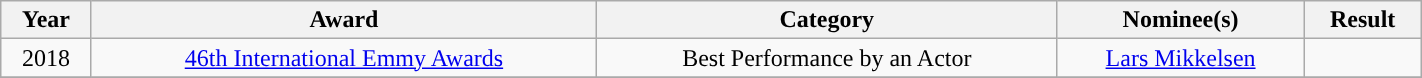<table class="wikitable" width="75%" ; style="text-align:center;">
<tr>
<th>Year</th>
<th>Award</th>
<th>Category</th>
<th>Nominee(s)</th>
<th>Result</th>
</tr>
<tr>
<td>2018</td>
<td><a href='#'>46th International Emmy Awards</a></td>
<td>Best Performance by an Actor</td>
<td><a href='#'>Lars Mikkelsen</a></td>
<td></td>
</tr>
<tr>
</tr>
</table>
